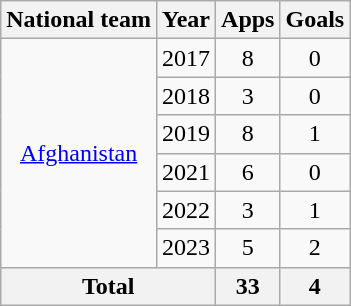<table class="wikitable" style="text-align:center">
<tr>
<th>National team</th>
<th>Year</th>
<th>Apps</th>
<th>Goals</th>
</tr>
<tr>
<td rowspan="6"><a href='#'>Afghanistan</a></td>
<td>2017</td>
<td>8</td>
<td>0</td>
</tr>
<tr>
<td>2018</td>
<td>3</td>
<td>0</td>
</tr>
<tr>
<td>2019</td>
<td>8</td>
<td>1</td>
</tr>
<tr>
<td>2021</td>
<td>6</td>
<td>0</td>
</tr>
<tr>
<td>2022</td>
<td>3</td>
<td>1</td>
</tr>
<tr>
<td>2023</td>
<td>5</td>
<td>2</td>
</tr>
<tr>
<th colspan="2">Total</th>
<th>33</th>
<th>4</th>
</tr>
</table>
